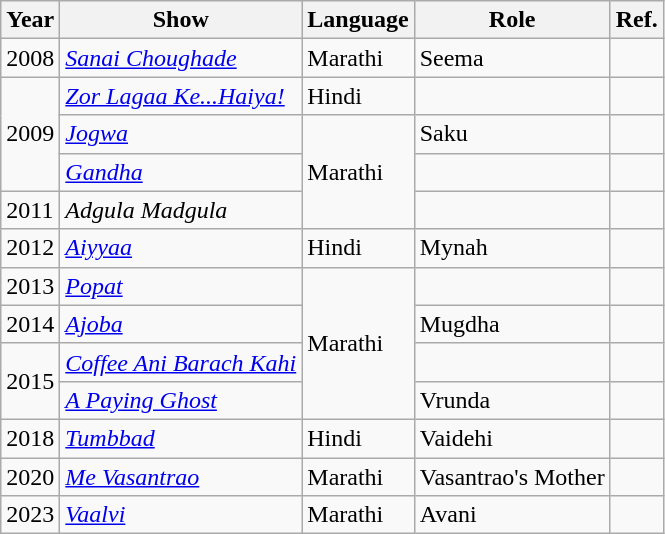<table class="wikitable sortable">
<tr>
<th>Year</th>
<th>Show</th>
<th>Language</th>
<th>Role</th>
<th>Ref.</th>
</tr>
<tr>
<td>2008</td>
<td><em><a href='#'>Sanai Choughade</a></em></td>
<td>Marathi</td>
<td>Seema</td>
<td></td>
</tr>
<tr>
<td rowspan="3">2009</td>
<td><em><a href='#'>Zor Lagaa Ke...Haiya!</a></em></td>
<td>Hindi</td>
<td></td>
<td></td>
</tr>
<tr>
<td><em><a href='#'>Jogwa</a></em></td>
<td rowspan="3">Marathi</td>
<td>Saku</td>
<td></td>
</tr>
<tr>
<td><em><a href='#'>Gandha</a></em></td>
<td></td>
<td></td>
</tr>
<tr>
<td>2011</td>
<td><em>Adgula Madgula</em></td>
<td></td>
<td></td>
</tr>
<tr>
<td>2012</td>
<td><em><a href='#'>Aiyyaa</a></em></td>
<td>Hindi</td>
<td>Mynah</td>
<td></td>
</tr>
<tr>
<td>2013</td>
<td><em><a href='#'>Popat</a></em></td>
<td rowspan="4">Marathi</td>
<td></td>
<td></td>
</tr>
<tr>
<td>2014</td>
<td><em><a href='#'>Ajoba</a></em></td>
<td>Mugdha</td>
<td></td>
</tr>
<tr>
<td rowspan="2">2015</td>
<td><em><a href='#'>Coffee Ani Barach Kahi</a></em></td>
<td></td>
<td></td>
</tr>
<tr>
<td><em><a href='#'>A Paying Ghost</a></em></td>
<td>Vrunda</td>
<td></td>
</tr>
<tr>
<td>2018</td>
<td><em><a href='#'>Tumbbad</a></em></td>
<td>Hindi</td>
<td>Vaidehi</td>
<td></td>
</tr>
<tr>
<td>2020</td>
<td><em><a href='#'>Me Vasantrao</a></em></td>
<td>Marathi</td>
<td>Vasantrao's Mother</td>
<td></td>
</tr>
<tr>
<td>2023</td>
<td><em><a href='#'>Vaalvi</a></em></td>
<td>Marathi</td>
<td>Avani</td>
<td></td>
</tr>
</table>
